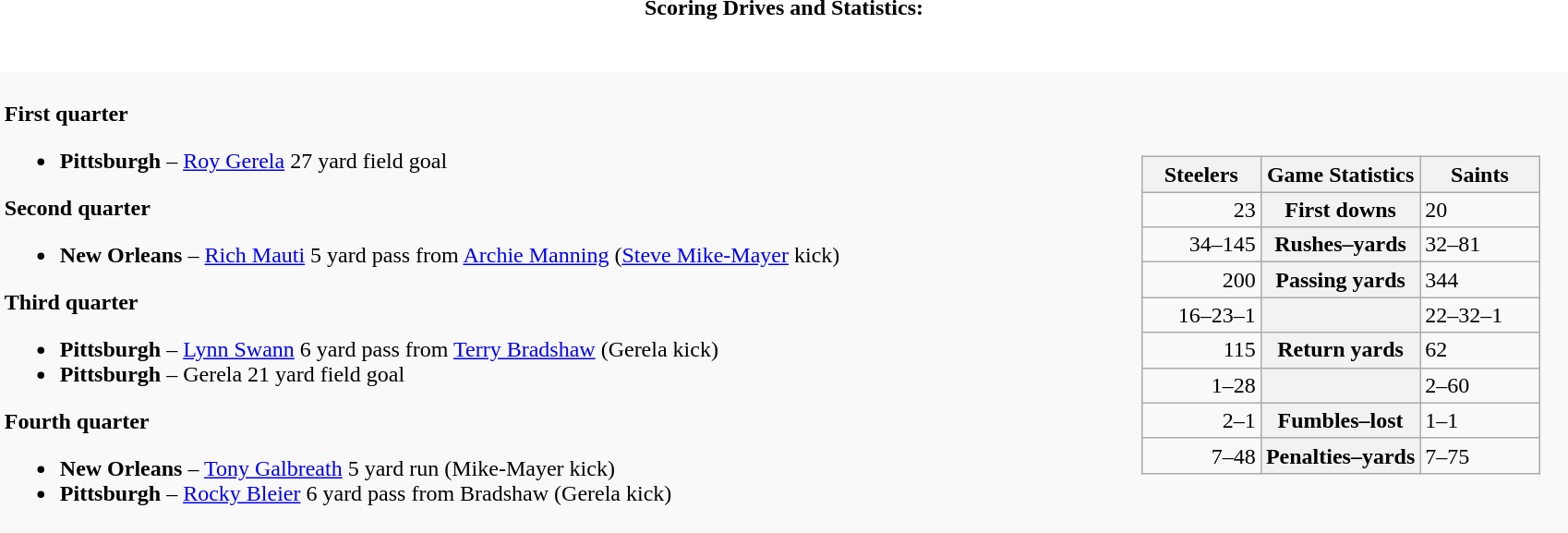<table class="toccolours collapsible collapsed"  style="width:90%; margin:auto;">
<tr>
<th>Scoring Drives and Statistics:</th>
</tr>
<tr>
<td><br><table border="0"  style="width:100%; background:#f9f9f9; margin:1em auto 1em auto;">
<tr>
<td><br><strong>First quarter</strong><ul><li><strong>Pittsburgh</strong> – <a href='#'>Roy Gerela</a> 27 yard field goal</li></ul><strong>Second quarter</strong><ul><li><strong>New Orleans</strong> – <a href='#'>Rich Mauti</a> 5 yard pass from <a href='#'>Archie Manning</a> (<a href='#'>Steve Mike-Mayer</a> kick)</li></ul><strong>Third quarter</strong><ul><li><strong>Pittsburgh</strong> – <a href='#'>Lynn Swann</a> 6 yard pass from <a href='#'>Terry Bradshaw</a> (Gerela kick)</li><li><strong>Pittsburgh</strong> – Gerela 21 yard field goal</li></ul><strong>Fourth quarter</strong><ul><li><strong>New Orleans</strong> – <a href='#'>Tony Galbreath</a> 5 yard run (Mike-Mayer kick)</li><li><strong>Pittsburgh</strong> – <a href='#'>Rocky Bleier</a> 6 yard pass from Bradshaw (Gerela kick)</li></ul></td>
<td><br><table class="wikitable" style="margin: 1em auto 1em auto">
<tr>
<th style="width:30%;">Steelers</th>
<th style="width:40%;">Game Statistics</th>
<th style="width:30%;">Saints</th>
</tr>
<tr>
<td style="text-align:right;">23</td>
<th>First downs</th>
<td>20</td>
</tr>
<tr>
<td style="text-align:right;">34–145</td>
<th>Rushes–yards</th>
<td>32–81</td>
</tr>
<tr>
<td style="text-align:right;">200</td>
<th>Passing yards</th>
<td>344</td>
</tr>
<tr>
<td style="text-align:right;">16–23–1</td>
<th></th>
<td>22–32–1</td>
</tr>
<tr>
<td style="text-align:right;">115</td>
<th>Return yards</th>
<td>62</td>
</tr>
<tr>
<td style="text-align:right;">1–28</td>
<th></th>
<td>2–60</td>
</tr>
<tr>
<td style="text-align:right;">2–1</td>
<th>Fumbles–lost</th>
<td>1–1</td>
</tr>
<tr>
<td style="text-align:right;">7–48</td>
<th>Penalties–yards</th>
<td>7–75</td>
</tr>
</table>
</td>
</tr>
</table>
</td>
</tr>
</table>
